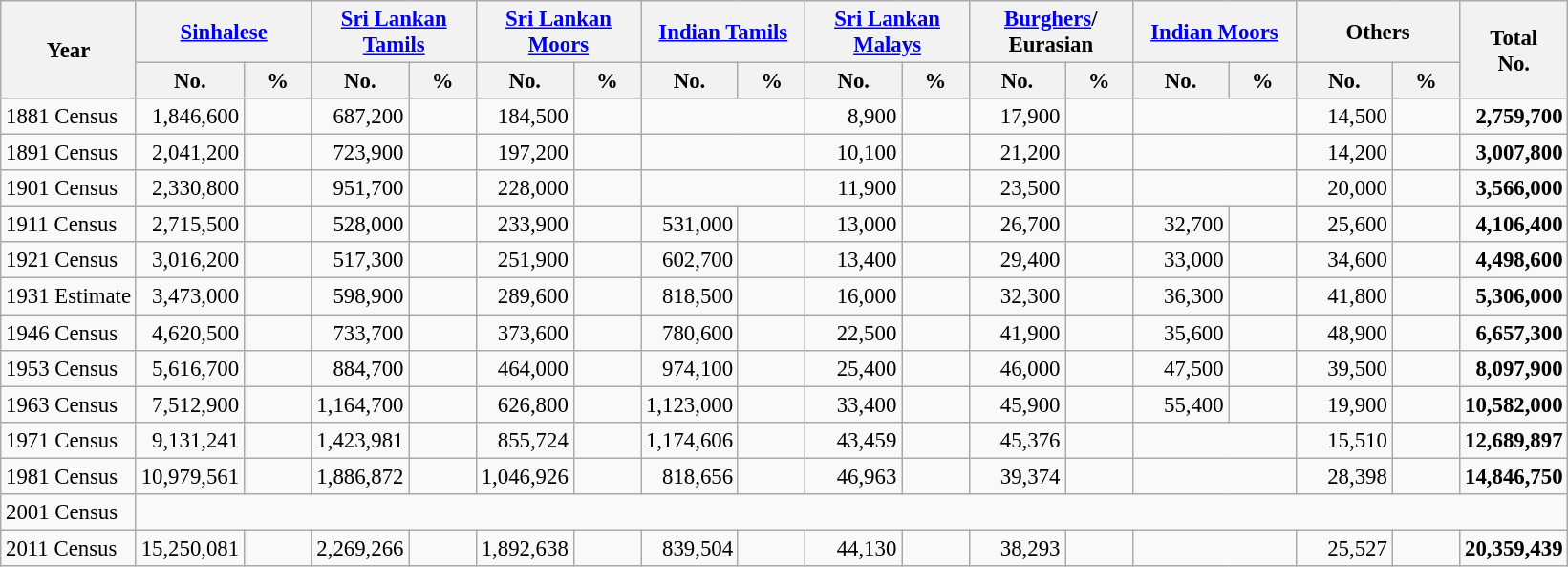<table class="wikitable" style="text-align:right; font-size:95%">
<tr>
<th rowspan=2>Year</th>
<th colspan=2><a href='#'>Sinhalese</a></th>
<th colspan=2><a href='#'>Sri Lankan Tamils</a></th>
<th colspan=2><a href='#'>Sri Lankan Moors</a></th>
<th colspan=2><a href='#'>Indian Tamils</a></th>
<th colspan=2><a href='#'>Sri Lankan Malays</a></th>
<th colspan=2><a href='#'>Burghers</a>/<br>Eurasian</th>
<th colspan=2><a href='#'>Indian Moors</a></th>
<th colspan=2>Others</th>
<th rowspan=2>Total<br>No.</th>
</tr>
<tr>
<th width="60">No.</th>
<th width="40">%</th>
<th width="60">No.</th>
<th width="40">%</th>
<th width="60">No.</th>
<th width="40">%</th>
<th width="60">No.</th>
<th width="40">%</th>
<th width="60">No.</th>
<th width="40">%</th>
<th width="60">No.</th>
<th width="40">%</th>
<th width="60">No.</th>
<th width="40">%</th>
<th width="60">No.</th>
<th width="40">%</th>
</tr>
<tr>
<td align=left>1881 Census</td>
<td>1,846,600</td>
<td></td>
<td>687,200</td>
<td></td>
<td>184,500</td>
<td></td>
<td colspan=2></td>
<td>8,900</td>
<td></td>
<td>17,900</td>
<td></td>
<td colspan=2></td>
<td>14,500</td>
<td></td>
<td><strong>2,759,700</strong></td>
</tr>
<tr>
<td align=left>1891 Census</td>
<td>2,041,200</td>
<td></td>
<td>723,900</td>
<td></td>
<td>197,200</td>
<td></td>
<td colspan=2></td>
<td>10,100</td>
<td></td>
<td>21,200</td>
<td></td>
<td colspan=2></td>
<td>14,200</td>
<td></td>
<td><strong>3,007,800</strong></td>
</tr>
<tr>
<td align=left>1901 Census</td>
<td>2,330,800</td>
<td></td>
<td>951,700</td>
<td></td>
<td>228,000</td>
<td></td>
<td colspan=2></td>
<td>11,900</td>
<td></td>
<td>23,500</td>
<td></td>
<td colspan=2></td>
<td>20,000</td>
<td></td>
<td><strong>3,566,000</strong></td>
</tr>
<tr>
<td align=left>1911 Census</td>
<td>2,715,500</td>
<td></td>
<td>528,000</td>
<td></td>
<td>233,900</td>
<td></td>
<td>531,000</td>
<td></td>
<td>13,000</td>
<td></td>
<td>26,700</td>
<td></td>
<td>32,700</td>
<td></td>
<td>25,600</td>
<td></td>
<td><strong>4,106,400</strong></td>
</tr>
<tr>
<td align=left>1921 Census</td>
<td>3,016,200</td>
<td></td>
<td>517,300</td>
<td></td>
<td>251,900</td>
<td></td>
<td>602,700</td>
<td></td>
<td>13,400</td>
<td></td>
<td>29,400</td>
<td></td>
<td>33,000</td>
<td></td>
<td>34,600</td>
<td></td>
<td><strong>4,498,600</strong></td>
</tr>
<tr>
<td align=left>1931 Estimate</td>
<td>3,473,000</td>
<td></td>
<td>598,900</td>
<td></td>
<td>289,600</td>
<td></td>
<td>818,500</td>
<td></td>
<td>16,000</td>
<td></td>
<td>32,300</td>
<td></td>
<td>36,300</td>
<td></td>
<td>41,800</td>
<td></td>
<td><strong>5,306,000</strong></td>
</tr>
<tr>
<td align=left>1946 Census</td>
<td>4,620,500</td>
<td></td>
<td>733,700</td>
<td></td>
<td>373,600</td>
<td></td>
<td>780,600</td>
<td></td>
<td>22,500</td>
<td></td>
<td>41,900</td>
<td></td>
<td>35,600</td>
<td></td>
<td>48,900</td>
<td></td>
<td><strong>6,657,300</strong></td>
</tr>
<tr>
<td align=left>1953 Census</td>
<td>5,616,700</td>
<td></td>
<td>884,700</td>
<td></td>
<td>464,000</td>
<td></td>
<td>974,100</td>
<td></td>
<td>25,400</td>
<td></td>
<td>46,000</td>
<td></td>
<td>47,500</td>
<td></td>
<td>39,500</td>
<td></td>
<td><strong>8,097,900</strong></td>
</tr>
<tr>
<td align=left>1963 Census</td>
<td>7,512,900</td>
<td></td>
<td>1,164,700</td>
<td></td>
<td>626,800</td>
<td></td>
<td>1,123,000</td>
<td></td>
<td>33,400</td>
<td></td>
<td>45,900</td>
<td></td>
<td>55,400</td>
<td></td>
<td>19,900</td>
<td></td>
<td><strong>10,582,000</strong></td>
</tr>
<tr>
<td align=left>1971 Census</td>
<td>9,131,241</td>
<td></td>
<td>1,423,981</td>
<td></td>
<td>855,724</td>
<td></td>
<td>1,174,606</td>
<td></td>
<td>43,459</td>
<td></td>
<td>45,376</td>
<td></td>
<td colspan=2></td>
<td>15,510</td>
<td></td>
<td><strong>12,689,897</strong></td>
</tr>
<tr>
<td align=left>1981 Census</td>
<td>10,979,561</td>
<td></td>
<td>1,886,872</td>
<td></td>
<td>1,046,926</td>
<td></td>
<td>818,656</td>
<td></td>
<td>46,963</td>
<td></td>
<td>39,374</td>
<td></td>
<td colspan=2></td>
<td>28,398</td>
<td></td>
<td><strong>14,846,750</strong></td>
</tr>
<tr>
<td align=left>2001 Census</td>
<td colspan=17></td>
</tr>
<tr>
<td align=left>2011 Census</td>
<td>15,250,081</td>
<td></td>
<td>2,269,266</td>
<td></td>
<td>1,892,638</td>
<td></td>
<td>839,504</td>
<td></td>
<td>44,130</td>
<td></td>
<td>38,293</td>
<td></td>
<td colspan=2></td>
<td>25,527</td>
<td></td>
<td><strong>20,359,439</strong></td>
</tr>
</table>
